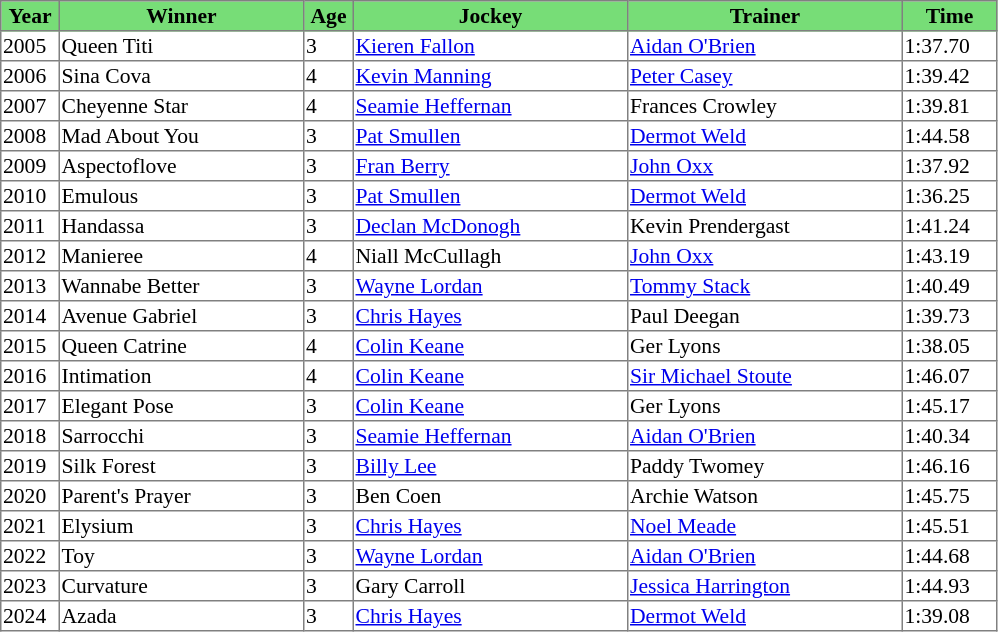<table class = "sortable" | border="1" style="border-collapse: collapse; font-size:90%">
<tr bgcolor="#77dd77" align="center">
<th style="width:36px"><strong>Year</strong></th>
<th style="width:160px"><strong>Winner</strong></th>
<th style="width:30px"><strong>Age</strong></th>
<th style="width:180px"><strong>Jockey</strong></th>
<th style="width:180px"><strong>Trainer</strong></th>
<th style="width:60px"><strong>Time</strong></th>
</tr>
<tr>
<td>2005</td>
<td>Queen Titi</td>
<td>3</td>
<td><a href='#'>Kieren Fallon</a></td>
<td><a href='#'>Aidan O'Brien</a></td>
<td>1:37.70</td>
</tr>
<tr>
<td>2006</td>
<td>Sina Cova</td>
<td>4</td>
<td><a href='#'>Kevin Manning</a></td>
<td><a href='#'>Peter Casey</a></td>
<td>1:39.42</td>
</tr>
<tr>
<td>2007</td>
<td>Cheyenne Star</td>
<td>4</td>
<td><a href='#'>Seamie Heffernan</a></td>
<td>Frances Crowley</td>
<td>1:39.81</td>
</tr>
<tr>
<td>2008</td>
<td>Mad About You</td>
<td>3</td>
<td><a href='#'>Pat Smullen</a></td>
<td><a href='#'>Dermot Weld</a></td>
<td>1:44.58</td>
</tr>
<tr>
<td>2009</td>
<td>Aspectoflove</td>
<td>3</td>
<td><a href='#'>Fran Berry</a></td>
<td><a href='#'>John Oxx</a></td>
<td>1:37.92</td>
</tr>
<tr>
<td>2010</td>
<td>Emulous</td>
<td>3</td>
<td><a href='#'>Pat Smullen</a></td>
<td><a href='#'>Dermot Weld</a></td>
<td>1:36.25</td>
</tr>
<tr>
<td>2011</td>
<td>Handassa</td>
<td>3</td>
<td><a href='#'>Declan McDonogh</a></td>
<td>Kevin Prendergast</td>
<td>1:41.24</td>
</tr>
<tr>
<td>2012</td>
<td>Manieree</td>
<td>4</td>
<td>Niall McCullagh</td>
<td><a href='#'>John Oxx</a></td>
<td>1:43.19</td>
</tr>
<tr>
<td>2013</td>
<td>Wannabe Better</td>
<td>3</td>
<td><a href='#'>Wayne Lordan</a></td>
<td><a href='#'>Tommy Stack</a></td>
<td>1:40.49</td>
</tr>
<tr>
<td>2014</td>
<td>Avenue Gabriel</td>
<td>3</td>
<td><a href='#'>Chris Hayes</a></td>
<td>Paul Deegan</td>
<td>1:39.73</td>
</tr>
<tr>
<td>2015</td>
<td>Queen Catrine</td>
<td>4</td>
<td><a href='#'>Colin Keane</a></td>
<td>Ger Lyons</td>
<td>1:38.05</td>
</tr>
<tr>
<td>2016</td>
<td>Intimation</td>
<td>4</td>
<td><a href='#'>Colin Keane</a></td>
<td><a href='#'>Sir Michael Stoute</a></td>
<td>1:46.07</td>
</tr>
<tr>
<td>2017</td>
<td>Elegant Pose</td>
<td>3</td>
<td><a href='#'>Colin Keane</a></td>
<td>Ger Lyons</td>
<td>1:45.17</td>
</tr>
<tr>
<td>2018</td>
<td>Sarrocchi</td>
<td>3</td>
<td><a href='#'>Seamie Heffernan</a></td>
<td><a href='#'>Aidan O'Brien</a></td>
<td>1:40.34</td>
</tr>
<tr>
<td>2019</td>
<td>Silk Forest</td>
<td>3</td>
<td><a href='#'>Billy Lee</a></td>
<td>Paddy Twomey</td>
<td>1:46.16</td>
</tr>
<tr>
<td>2020</td>
<td>Parent's Prayer</td>
<td>3</td>
<td>Ben Coen</td>
<td>Archie Watson</td>
<td>1:45.75</td>
</tr>
<tr>
<td>2021</td>
<td>Elysium</td>
<td>3</td>
<td><a href='#'>Chris Hayes</a></td>
<td><a href='#'>Noel Meade</a></td>
<td>1:45.51</td>
</tr>
<tr>
<td>2022</td>
<td>Toy</td>
<td>3</td>
<td><a href='#'>Wayne Lordan</a></td>
<td><a href='#'>Aidan O'Brien</a></td>
<td>1:44.68</td>
</tr>
<tr>
<td>2023</td>
<td>Curvature</td>
<td>3</td>
<td>Gary Carroll</td>
<td><a href='#'>Jessica Harrington</a></td>
<td>1:44.93</td>
</tr>
<tr>
<td>2024</td>
<td>Azada</td>
<td>3</td>
<td><a href='#'>Chris Hayes</a></td>
<td><a href='#'>Dermot Weld</a></td>
<td>1:39.08</td>
</tr>
</table>
